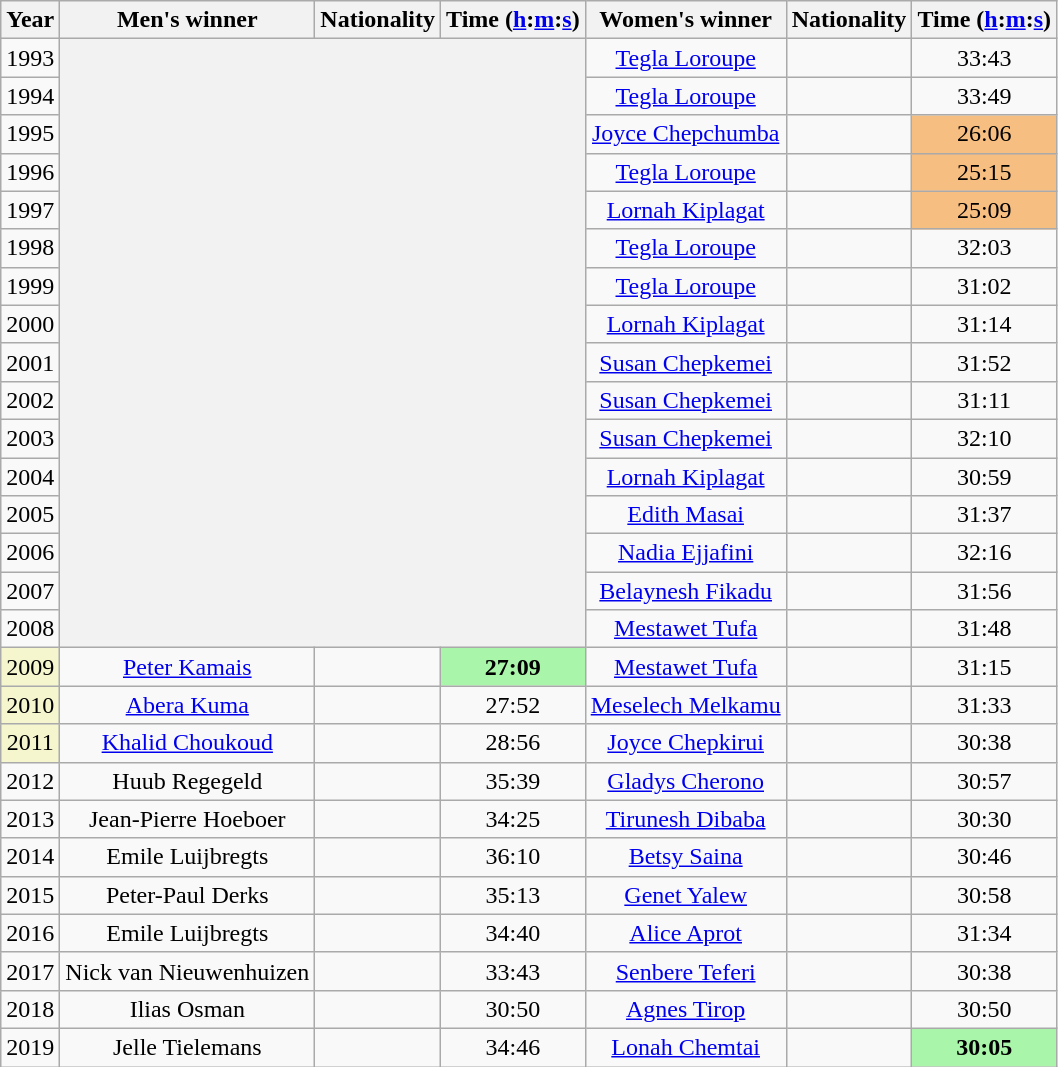<table class="wikitable sortable" style="text-align:center">
<tr>
<th>Year</th>
<th>Men's winner</th>
<th>Nationality</th>
<th>Time (<a href='#'>h</a>:<a href='#'>m</a>:<a href='#'>s</a>)</th>
<th>Women's winner</th>
<th>Nationality</th>
<th>Time (<a href='#'>h</a>:<a href='#'>m</a>:<a href='#'>s</a>)</th>
</tr>
<tr>
<td>1993</td>
<th rowspan=16 colspan=3></th>
<td><a href='#'>Tegla Loroupe</a></td>
<td></td>
<td>33:43</td>
</tr>
<tr>
<td>1994</td>
<td><a href='#'>Tegla Loroupe</a></td>
<td></td>
<td>33:49</td>
</tr>
<tr>
<td>1995</td>
<td><a href='#'>Joyce Chepchumba</a></td>
<td></td>
<td bgcolor=#F7BE81>26:06</td>
</tr>
<tr>
<td>1996</td>
<td><a href='#'>Tegla Loroupe</a></td>
<td></td>
<td bgcolor=#F7BE81>25:15</td>
</tr>
<tr>
<td>1997</td>
<td><a href='#'>Lornah Kiplagat</a></td>
<td></td>
<td bgcolor=#F7BE81>25:09</td>
</tr>
<tr>
<td>1998</td>
<td><a href='#'>Tegla Loroupe</a></td>
<td></td>
<td>32:03</td>
</tr>
<tr>
<td>1999</td>
<td><a href='#'>Tegla Loroupe</a></td>
<td></td>
<td>31:02</td>
</tr>
<tr>
<td>2000</td>
<td><a href='#'>Lornah Kiplagat</a></td>
<td></td>
<td>31:14</td>
</tr>
<tr>
<td>2001</td>
<td><a href='#'>Susan Chepkemei</a></td>
<td></td>
<td>31:52</td>
</tr>
<tr>
<td>2002</td>
<td><a href='#'>Susan Chepkemei</a></td>
<td></td>
<td>31:11</td>
</tr>
<tr>
<td>2003</td>
<td><a href='#'>Susan Chepkemei</a></td>
<td></td>
<td>32:10</td>
</tr>
<tr>
<td>2004</td>
<td><a href='#'>Lornah Kiplagat</a></td>
<td></td>
<td>30:59</td>
</tr>
<tr>
<td>2005</td>
<td><a href='#'>Edith Masai</a></td>
<td></td>
<td>31:37</td>
</tr>
<tr>
<td>2006</td>
<td><a href='#'>Nadia Ejjafini</a></td>
<td></td>
<td>32:16</td>
</tr>
<tr>
<td>2007</td>
<td><a href='#'>Belaynesh Fikadu</a></td>
<td></td>
<td>31:56</td>
</tr>
<tr>
<td>2008</td>
<td><a href='#'>Mestawet Tufa</a></td>
<td></td>
<td>31:48</td>
</tr>
<tr>
<td bgcolor=#F5F6CE>2009</td>
<td><a href='#'>Peter Kamais</a></td>
<td></td>
<td bgcolor=#A9F5A9><strong>27:09</strong></td>
<td><a href='#'>Mestawet Tufa</a></td>
<td></td>
<td>31:15</td>
</tr>
<tr>
<td bgcolor=#F5F6CE>2010</td>
<td><a href='#'>Abera Kuma</a></td>
<td></td>
<td>27:52</td>
<td><a href='#'>Meselech Melkamu</a></td>
<td></td>
<td>31:33</td>
</tr>
<tr>
<td bgcolor=#F5F6CE>2011</td>
<td><a href='#'>Khalid Choukoud</a></td>
<td></td>
<td>28:56</td>
<td><a href='#'>Joyce Chepkirui</a></td>
<td></td>
<td>30:38</td>
</tr>
<tr>
<td>2012</td>
<td>Huub Regegeld</td>
<td></td>
<td>35:39</td>
<td><a href='#'>Gladys Cherono</a></td>
<td></td>
<td>30:57</td>
</tr>
<tr>
<td>2013</td>
<td>Jean-Pierre Hoeboer</td>
<td></td>
<td>34:25</td>
<td><a href='#'>Tirunesh Dibaba</a></td>
<td></td>
<td>30:30</td>
</tr>
<tr>
<td>2014</td>
<td>Emile Luijbregts</td>
<td></td>
<td>36:10</td>
<td><a href='#'>Betsy Saina</a></td>
<td></td>
<td>30:46</td>
</tr>
<tr>
<td>2015</td>
<td>Peter-Paul Derks</td>
<td></td>
<td>35:13</td>
<td><a href='#'>Genet Yalew</a></td>
<td></td>
<td>30:58</td>
</tr>
<tr>
<td>2016</td>
<td>Emile Luijbregts</td>
<td></td>
<td>34:40</td>
<td><a href='#'>Alice Aprot</a></td>
<td></td>
<td>31:34</td>
</tr>
<tr>
<td>2017</td>
<td>Nick van Nieuwenhuizen</td>
<td></td>
<td>33:43</td>
<td><a href='#'>Senbere Teferi</a></td>
<td></td>
<td>30:38</td>
</tr>
<tr>
<td>2018</td>
<td>Ilias Osman</td>
<td></td>
<td>30:50</td>
<td><a href='#'>Agnes Tirop</a></td>
<td></td>
<td>30:50</td>
</tr>
<tr>
<td>2019</td>
<td>Jelle Tielemans</td>
<td></td>
<td>34:46</td>
<td><a href='#'>Lonah Chemtai</a></td>
<td></td>
<td bgcolor=#A9F5A9><strong>30:05</strong></td>
</tr>
</table>
